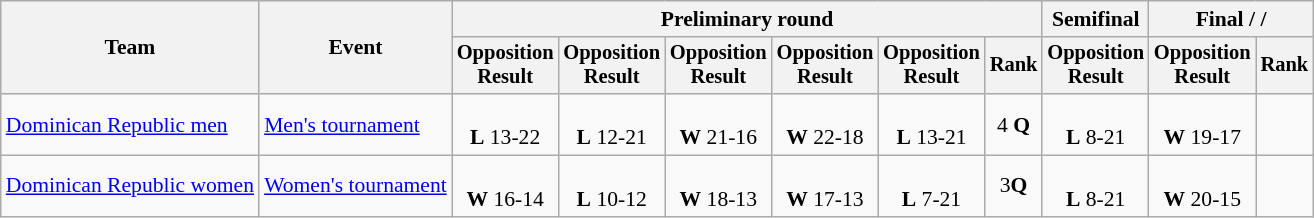<table class=wikitable style=font-size:90%;text-align:center>
<tr>
<th rowspan=2>Team</th>
<th rowspan=2>Event</th>
<th colspan=6>Preliminary round</th>
<th>Semifinal</th>
<th colspan=2>Final /  / </th>
</tr>
<tr style=font-size:95%>
<th>Opposition<br>Result</th>
<th>Opposition<br>Result</th>
<th>Opposition<br>Result</th>
<th>Opposition<br>Result</th>
<th>Opposition<br>Result</th>
<th>Rank</th>
<th>Opposition<br>Result</th>
<th>Opposition<br>Result</th>
<th>Rank</th>
</tr>
<tr>
<td align=left><a href='#'>Dominican Republic men</a></td>
<td align=left><a href='#'>Men's tournament</a></td>
<td><br><strong>L</strong> 13-22</td>
<td><br><strong>L</strong> 12-21</td>
<td><br><strong>W</strong> 21-16</td>
<td><br><strong>W</strong> 22-18</td>
<td><br><strong>L</strong> 13-21</td>
<td>4 <strong>Q</strong></td>
<td><br><strong>L</strong> 8-21</td>
<td><br><strong>W</strong> 19-17</td>
<td></td>
</tr>
<tr>
<td align=left><a href='#'>Dominican Republic women</a></td>
<td align=left><a href='#'>Women's tournament</a></td>
<td><br><strong>W</strong> 16-14</td>
<td><br><strong>L</strong> 10-12</td>
<td><br><strong>W</strong> 18-13</td>
<td><br><strong>W</strong> 17-13</td>
<td><br><strong>L</strong> 7-21</td>
<td>3<strong>Q</strong></td>
<td><br><strong>L</strong> 8-21</td>
<td><br><strong>W</strong> 20-15</td>
<td></td>
</tr>
</table>
